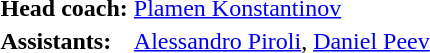<table>
<tr>
<td><strong>Head coach:</strong></td>
<td><a href='#'>Plamen Konstantinov</a></td>
</tr>
<tr>
<td><strong>Assistants:</strong></td>
<td><a href='#'>Alessandro Piroli</a>, <a href='#'>Daniel Peev</a></td>
</tr>
</table>
